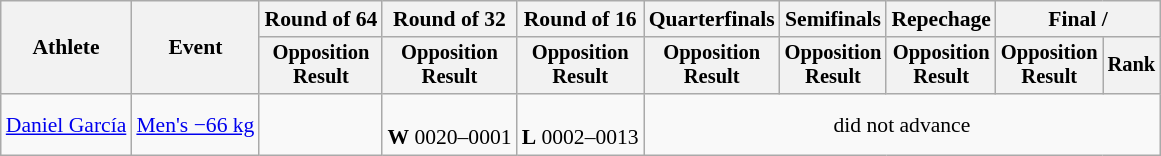<table class="wikitable" style="font-size:90%">
<tr>
<th rowspan="2">Athlete</th>
<th rowspan="2">Event</th>
<th>Round of 64</th>
<th>Round of 32</th>
<th>Round of 16</th>
<th>Quarterfinals</th>
<th>Semifinals</th>
<th>Repechage</th>
<th colspan=2>Final / </th>
</tr>
<tr style="font-size:95%">
<th>Opposition<br>Result</th>
<th>Opposition<br>Result</th>
<th>Opposition<br>Result</th>
<th>Opposition<br>Result</th>
<th>Opposition<br>Result</th>
<th>Opposition<br>Result</th>
<th>Opposition<br>Result</th>
<th>Rank</th>
</tr>
<tr align=center>
<td align=left><a href='#'>Daniel García</a></td>
<td align=left><a href='#'>Men's −66 kg</a></td>
<td></td>
<td><br><strong>W</strong> 0020–0001</td>
<td><br><strong>L</strong> 0002–0013</td>
<td colspan=5>did not advance</td>
</tr>
</table>
